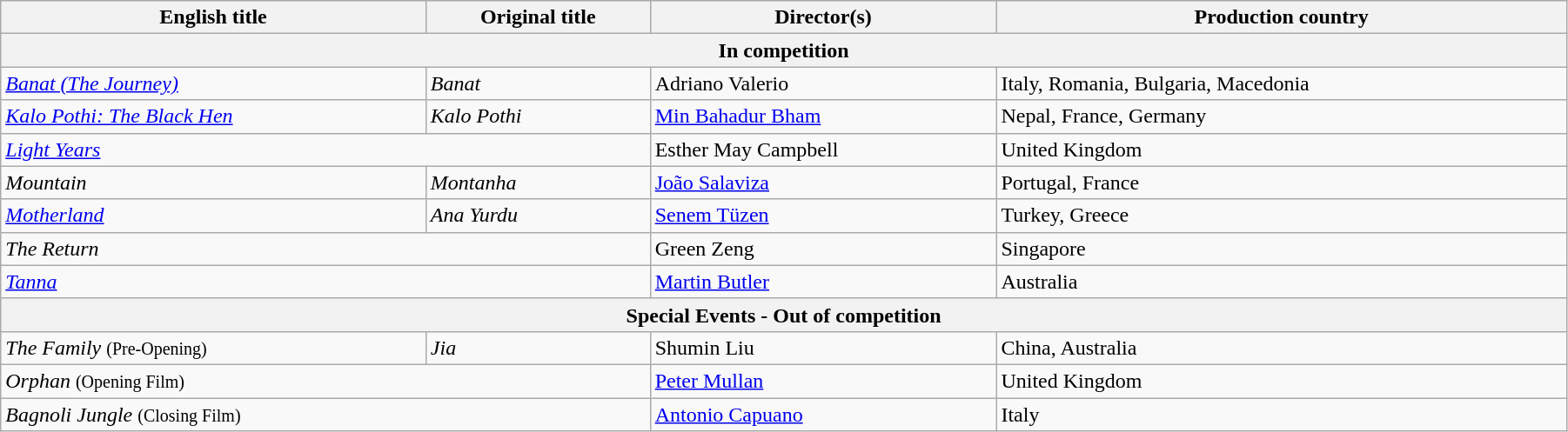<table class="wikitable" style="width:95%; margin-bottom:0px">
<tr>
<th>English title</th>
<th>Original title</th>
<th>Director(s)</th>
<th>Production country</th>
</tr>
<tr>
<th colspan=4>In competition</th>
</tr>
<tr>
<td><em><a href='#'>Banat (The Journey)</a></em></td>
<td><em>Banat</em></td>
<td data-sort-value="Valerio">Adriano Valerio</td>
<td>Italy, Romania, Bulgaria, Macedonia</td>
</tr>
<tr>
<td data-sort-value="Black"><em><a href='#'>Kalo Pothi: The Black Hen</a></em></td>
<td><em>Kalo Pothi</em></td>
<td data-sort-value="Bham"><a href='#'>Min Bahadur Bham</a></td>
<td>Nepal, France, Germany</td>
</tr>
<tr>
<td colspan=2><em><a href='#'>Light Years</a></em></td>
<td data-sort-value="Campbell">Esther May Campbell</td>
<td>United Kingdom</td>
</tr>
<tr>
<td><em>Mountain</em></td>
<td><em>Montanha</em></td>
<td data-sort-value="Salaviza"><a href='#'>João Salaviza</a></td>
<td>Portugal, France</td>
</tr>
<tr>
<td><em><a href='#'>Motherland</a></em></td>
<td><em>Ana Yurdu</em></td>
<td data-sort-value="Tuzen"><a href='#'>Senem Tüzen</a></td>
<td>Turkey, Greece</td>
</tr>
<tr>
<td colspan=2 data-sort-value="Return"><em>The Return</em></td>
<td data-sort-value="Zeng">Green Zeng</td>
<td>Singapore</td>
</tr>
<tr>
<td colspan=2><em><a href='#'>Tanna</a></em></td>
<td data-sort-value="Butler"><a href='#'>Martin Butler</a></td>
<td>Australia</td>
</tr>
<tr>
<th colspan="4">Special Events - Out of competition</th>
</tr>
<tr>
<td><em>The Family</em> <small>(Pre-Opening)</small></td>
<td><em>Jia</em></td>
<td>Shumin Liu</td>
<td>China, Australia</td>
</tr>
<tr>
<td colspan="2"><em>Orphan</em> <small>(Opening Film)</small></td>
<td><a href='#'>Peter Mullan</a></td>
<td>United Kingdom</td>
</tr>
<tr>
<td colspan="2"><em>Bagnoli Jungle</em> <small>(Closing Film)</small></td>
<td><a href='#'>Antonio Capuano</a></td>
<td>Italy</td>
</tr>
</table>
